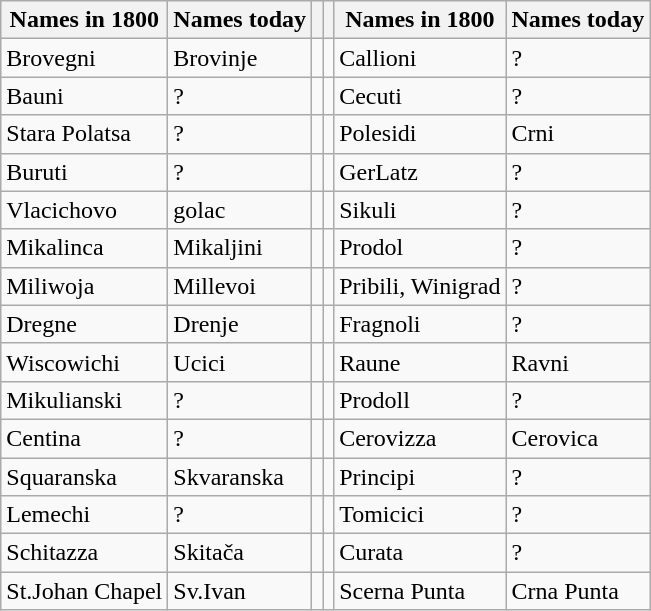<table class="wikitable">
<tr>
<th>Names in 1800</th>
<th>Names today</th>
<th></th>
<th></th>
<th>Names in 1800</th>
<th>Names today</th>
</tr>
<tr>
<td>Brovegni</td>
<td>Brovinje</td>
<td></td>
<td></td>
<td>Callioni</td>
<td>?</td>
</tr>
<tr>
<td>Bauni</td>
<td>?</td>
<td></td>
<td></td>
<td>Cecuti</td>
<td>?</td>
</tr>
<tr>
<td>Stara Polatsa</td>
<td>?</td>
<td></td>
<td></td>
<td>Polesidi</td>
<td>Crni</td>
</tr>
<tr>
<td>Buruti</td>
<td>?</td>
<td></td>
<td></td>
<td>GerLatz</td>
<td>?</td>
</tr>
<tr>
<td>Vlacichovo</td>
<td>golac</td>
<td></td>
<td></td>
<td>Sikuli</td>
<td>?</td>
</tr>
<tr>
<td>Mikalinca</td>
<td>Mikaljini</td>
<td></td>
<td></td>
<td>Prodol</td>
<td>?</td>
</tr>
<tr>
<td>Miliwoja</td>
<td>Millevoi</td>
<td></td>
<td></td>
<td>Pribili, Winigrad</td>
<td>?</td>
</tr>
<tr>
<td>Dregne</td>
<td>Drenje</td>
<td></td>
<td></td>
<td>Fragnoli</td>
<td>?</td>
</tr>
<tr>
<td>Wiscowichi</td>
<td>Ucici</td>
<td></td>
<td></td>
<td>Raune</td>
<td>Ravni</td>
</tr>
<tr>
<td>Mikulianski</td>
<td>?</td>
<td></td>
<td></td>
<td>Prodoll</td>
<td>?</td>
</tr>
<tr>
<td>Centina</td>
<td>?</td>
<td></td>
<td></td>
<td>Cerovizza</td>
<td>Cerovica</td>
</tr>
<tr>
<td>Squaranska</td>
<td>Skvaranska</td>
<td></td>
<td></td>
<td>Principi</td>
<td>?</td>
</tr>
<tr>
<td>Lemechi</td>
<td>?</td>
<td></td>
<td></td>
<td>Tomicici</td>
<td>?</td>
</tr>
<tr>
<td>Schitazza</td>
<td>Skitača</td>
<td></td>
<td></td>
<td>Curata</td>
<td>?</td>
</tr>
<tr>
<td>St.Johan Chapel</td>
<td>Sv.Ivan</td>
<td></td>
<td></td>
<td>Scerna Punta</td>
<td>Crna Punta</td>
</tr>
</table>
